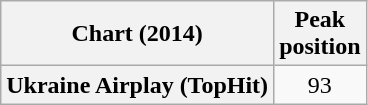<table class="wikitable plainrowheaders" style="text-align:center">
<tr>
<th scope="col">Chart (2014)</th>
<th scope="col">Peak<br>position</th>
</tr>
<tr>
<th scope="row">Ukraine Airplay (TopHit)</th>
<td>93</td>
</tr>
</table>
